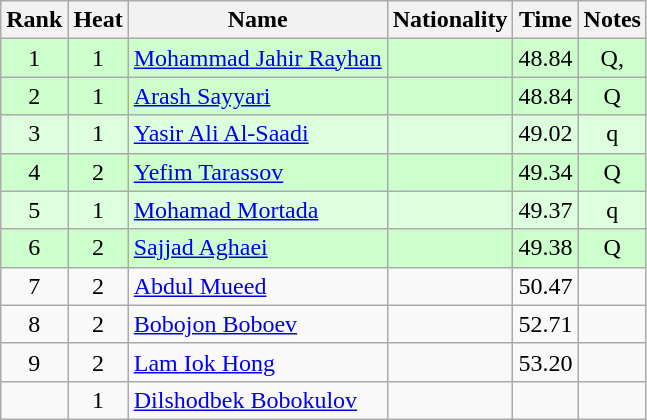<table class="wikitable sortable" style="text-align:center">
<tr>
<th>Rank</th>
<th>Heat</th>
<th>Name</th>
<th>Nationality</th>
<th>Time</th>
<th>Notes</th>
</tr>
<tr bgcolor=ccffcc>
<td>1</td>
<td>1</td>
<td align=left><a href='#'>Mohammad Jahir Rayhan</a></td>
<td align=left></td>
<td>48.84</td>
<td>Q, </td>
</tr>
<tr bgcolor=ccffcc>
<td>2</td>
<td>1</td>
<td align=left><a href='#'>Arash Sayyari</a></td>
<td align=left></td>
<td>48.84</td>
<td>Q</td>
</tr>
<tr bgcolor=ddffdd>
<td>3</td>
<td>1</td>
<td align=left><a href='#'>Yasir Ali Al-Saadi</a></td>
<td align=left></td>
<td>49.02</td>
<td>q</td>
</tr>
<tr bgcolor=ccffcc>
<td>4</td>
<td>2</td>
<td align=left><a href='#'>Yefim Tarassov</a></td>
<td align=left></td>
<td>49.34</td>
<td>Q</td>
</tr>
<tr bgcolor=ddffdd>
<td>5</td>
<td>1</td>
<td align=left><a href='#'>Mohamad Mortada</a></td>
<td align=left></td>
<td>49.37</td>
<td>q</td>
</tr>
<tr bgcolor=ccffcc>
<td>6</td>
<td>2</td>
<td align=left><a href='#'>Sajjad Aghaei</a></td>
<td align=left></td>
<td>49.38</td>
<td>Q</td>
</tr>
<tr>
<td>7</td>
<td>2</td>
<td align=left><a href='#'>Abdul Mueed</a></td>
<td align=left></td>
<td>50.47</td>
<td></td>
</tr>
<tr>
<td>8</td>
<td>2</td>
<td align=left><a href='#'>Bobojon Boboev</a></td>
<td align=left></td>
<td>52.71</td>
<td></td>
</tr>
<tr>
<td>9</td>
<td>2</td>
<td align=left><a href='#'>Lam Iok Hong</a></td>
<td align=left></td>
<td>53.20</td>
<td></td>
</tr>
<tr>
<td></td>
<td>1</td>
<td align=left><a href='#'>Dilshodbek Bobokulov</a></td>
<td align=left></td>
<td></td>
<td></td>
</tr>
</table>
